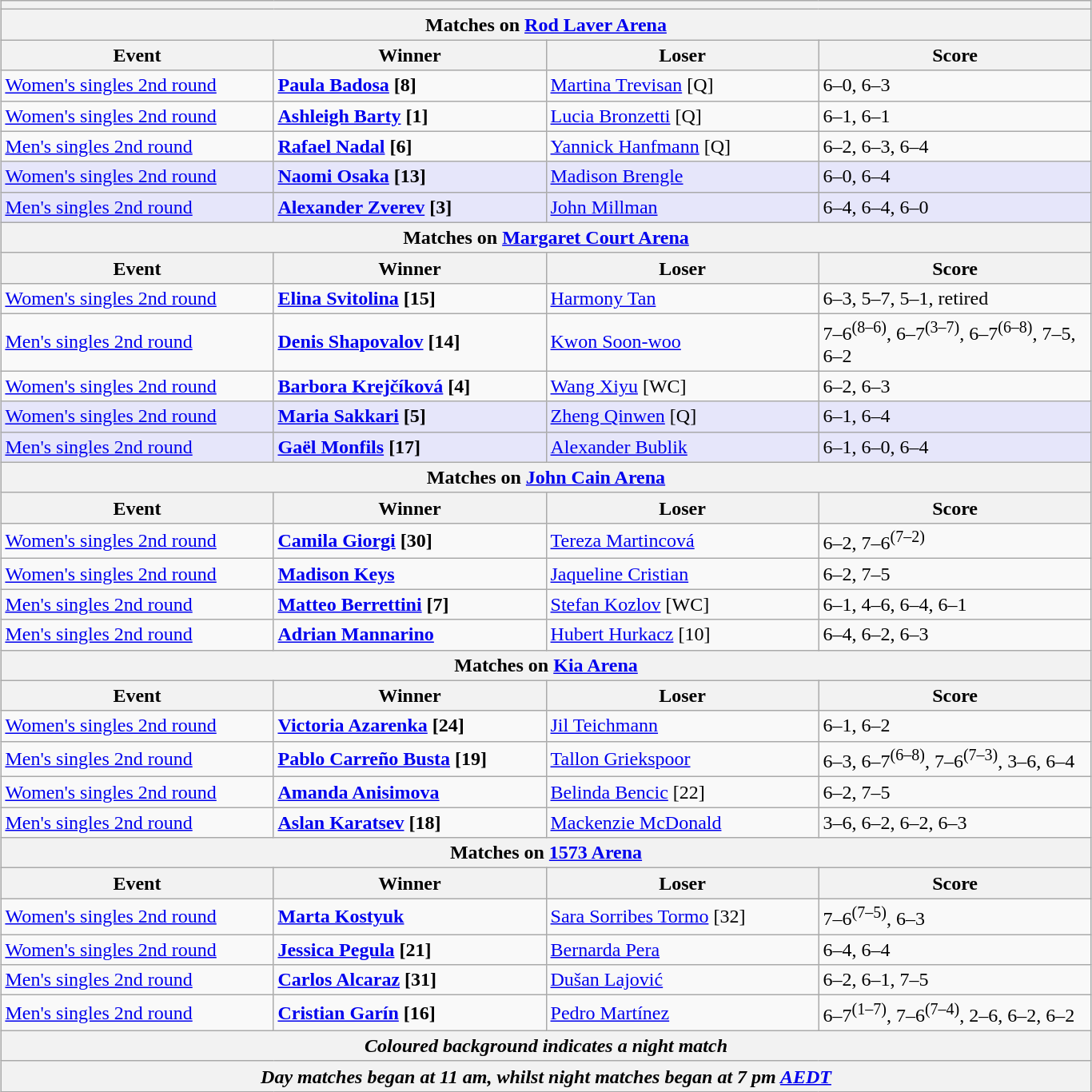<table class="wikitable collapsible uncollapsed" style="margin:auto;">
<tr>
<th colspan=4></th>
</tr>
<tr>
<th colspan=4><strong>Matches on <a href='#'>Rod Laver Arena</a></strong></th>
</tr>
<tr>
<th style="width:220px;">Event</th>
<th style="width:220px;">Winner</th>
<th style="width:220px;">Loser</th>
<th style="width:220px;">Score</th>
</tr>
<tr>
<td><a href='#'>Women's singles 2nd round</a></td>
<td><strong> <a href='#'>Paula Badosa</a> [8]</strong></td>
<td> <a href='#'>Martina Trevisan</a> [Q]</td>
<td>6–0, 6–3</td>
</tr>
<tr>
<td><a href='#'>Women's singles 2nd round</a></td>
<td><strong> <a href='#'>Ashleigh Barty</a> [1]</strong></td>
<td> <a href='#'>Lucia Bronzetti</a> [Q]</td>
<td>6–1, 6–1</td>
</tr>
<tr>
<td><a href='#'>Men's singles 2nd round</a></td>
<td><strong> <a href='#'>Rafael Nadal</a> [6]</strong></td>
<td> <a href='#'>Yannick Hanfmann</a> [Q]</td>
<td>6–2, 6–3, 6–4</td>
</tr>
<tr bgcolor=lavender>
<td><a href='#'>Women's singles 2nd round</a></td>
<td><strong> <a href='#'>Naomi Osaka</a> [13]</strong></td>
<td> <a href='#'>Madison Brengle</a></td>
<td>6–0, 6–4</td>
</tr>
<tr bgcolor=lavender>
<td><a href='#'>Men's singles 2nd round</a></td>
<td><strong> <a href='#'>Alexander Zverev</a> [3]</strong></td>
<td> <a href='#'>John Millman</a></td>
<td>6–4, 6–4, 6–0</td>
</tr>
<tr>
<th colspan=4><strong>Matches on <a href='#'>Margaret Court Arena</a></strong></th>
</tr>
<tr>
<th style="width:220px;">Event</th>
<th style="width:220px;">Winner</th>
<th style="width:220px;">Loser</th>
<th style="width:220px;">Score</th>
</tr>
<tr>
<td><a href='#'>Women's singles 2nd round</a></td>
<td><strong> <a href='#'>Elina Svitolina</a> [15]</strong></td>
<td> <a href='#'>Harmony Tan</a></td>
<td>6–3, 5–7, 5–1, retired</td>
</tr>
<tr>
<td><a href='#'>Men's singles 2nd round</a></td>
<td><strong> <a href='#'>Denis Shapovalov</a> [14]</strong></td>
<td> <a href='#'>Kwon Soon-woo</a></td>
<td>7–6<sup>(8–6)</sup>, 6–7<sup>(3–7)</sup>, 6–7<sup>(6–8)</sup>, 7–5, 6–2</td>
</tr>
<tr>
<td><a href='#'>Women's singles 2nd round</a></td>
<td><strong> <a href='#'>Barbora Krejčíková</a> [4]</strong></td>
<td> <a href='#'>Wang Xiyu</a> [WC]</td>
<td>6–2, 6–3</td>
</tr>
<tr bgcolor=lavender>
<td><a href='#'>Women's singles 2nd round</a></td>
<td><strong> <a href='#'>Maria Sakkari</a> [5]</strong></td>
<td> <a href='#'>Zheng Qinwen</a> [Q]</td>
<td>6–1, 6–4</td>
</tr>
<tr bgcolor=lavender>
<td><a href='#'>Men's singles 2nd round</a></td>
<td><strong> <a href='#'>Gaël Monfils</a> [17]</strong></td>
<td> <a href='#'>Alexander Bublik</a></td>
<td>6–1, 6–0, 6–4</td>
</tr>
<tr>
<th colspan=4><strong>Matches on <a href='#'>John Cain Arena</a></strong></th>
</tr>
<tr>
<th style="width:220px;">Event</th>
<th style="width:220px;">Winner</th>
<th style="width:220px;">Loser</th>
<th style="width:220px;">Score</th>
</tr>
<tr>
<td><a href='#'>Women's singles 2nd round</a></td>
<td><strong> <a href='#'>Camila Giorgi</a> [30]</strong></td>
<td> <a href='#'>Tereza Martincová</a></td>
<td>6–2, 7–6<sup>(7–2)</sup></td>
</tr>
<tr>
<td><a href='#'>Women's singles 2nd round</a></td>
<td><strong> <a href='#'>Madison Keys</a></strong></td>
<td> <a href='#'>Jaqueline Cristian</a></td>
<td>6–2, 7–5</td>
</tr>
<tr>
<td><a href='#'>Men's singles 2nd round</a></td>
<td><strong> <a href='#'>Matteo Berrettini</a> [7]</strong></td>
<td> <a href='#'>Stefan Kozlov</a> [WC]</td>
<td>6–1, 4–6, 6–4, 6–1</td>
</tr>
<tr>
<td><a href='#'>Men's singles 2nd round</a></td>
<td><strong> <a href='#'>Adrian Mannarino</a></strong></td>
<td> <a href='#'>Hubert Hurkacz</a> [10]</td>
<td>6–4, 6–2, 6–3</td>
</tr>
<tr>
<th colspan=4><strong>Matches on <a href='#'>Kia Arena</a></strong></th>
</tr>
<tr>
<th style="width:220px;">Event</th>
<th style="width:220px;">Winner</th>
<th style="width:220px;">Loser</th>
<th style="width:220px;">Score</th>
</tr>
<tr>
<td><a href='#'>Women's singles 2nd round</a></td>
<td><strong> <a href='#'>Victoria Azarenka</a> [24]</strong></td>
<td> <a href='#'>Jil Teichmann</a></td>
<td>6–1, 6–2</td>
</tr>
<tr>
<td><a href='#'>Men's singles 2nd round</a></td>
<td><strong> <a href='#'>Pablo Carreño Busta</a> [19]</strong></td>
<td> <a href='#'>Tallon Griekspoor</a></td>
<td>6–3, 6–7<sup>(6–8)</sup>, 7–6<sup>(7–3)</sup>, 3–6, 6–4</td>
</tr>
<tr>
<td><a href='#'>Women's singles 2nd round</a></td>
<td><strong> <a href='#'>Amanda Anisimova</a></strong></td>
<td> <a href='#'>Belinda Bencic</a> [22]</td>
<td>6–2, 7–5</td>
</tr>
<tr>
<td><a href='#'>Men's singles 2nd round</a></td>
<td><strong> <a href='#'>Aslan Karatsev</a> [18]</strong></td>
<td> <a href='#'>Mackenzie McDonald</a></td>
<td>3–6, 6–2, 6–2, 6–3</td>
</tr>
<tr>
<th colspan=4><strong>Matches on <a href='#'>1573 Arena</a></strong></th>
</tr>
<tr>
<th style="width:220px;">Event</th>
<th style="width:220px;">Winner</th>
<th style="width:220px;">Loser</th>
<th style="width:220px;">Score</th>
</tr>
<tr>
<td><a href='#'>Women's singles 2nd round</a></td>
<td><strong> <a href='#'>Marta Kostyuk</a></strong></td>
<td> <a href='#'>Sara Sorribes Tormo</a> [32]</td>
<td>7–6<sup>(7–5)</sup>, 6–3</td>
</tr>
<tr>
<td><a href='#'>Women's singles 2nd round</a></td>
<td><strong> <a href='#'>Jessica Pegula</a> [21]</strong></td>
<td> <a href='#'>Bernarda Pera</a></td>
<td>6–4, 6–4</td>
</tr>
<tr>
<td><a href='#'>Men's singles 2nd round</a></td>
<td><strong> <a href='#'>Carlos Alcaraz</a> [31]</strong></td>
<td> <a href='#'>Dušan Lajović</a></td>
<td>6–2, 6–1, 7–5</td>
</tr>
<tr>
<td><a href='#'>Men's singles 2nd round</a></td>
<td><strong> <a href='#'>Cristian Garín</a> [16]</strong></td>
<td> <a href='#'>Pedro Martínez</a></td>
<td>6–7<sup>(1–7)</sup>, 7–6<sup>(7–4)</sup>, 2–6, 6–2, 6–2</td>
</tr>
<tr>
<th colspan=4><em>Coloured background indicates a night match</em></th>
</tr>
<tr>
<th colspan=4><em>Day matches began at 11 am, whilst night matches began at 7 pm <a href='#'>AEDT</a></em></th>
</tr>
</table>
